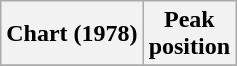<table class="wikitable plainrowheaders" style="text-align:center">
<tr>
<th scope="col">Chart (1978)</th>
<th scope="col">Peak<br>position</th>
</tr>
<tr>
</tr>
</table>
